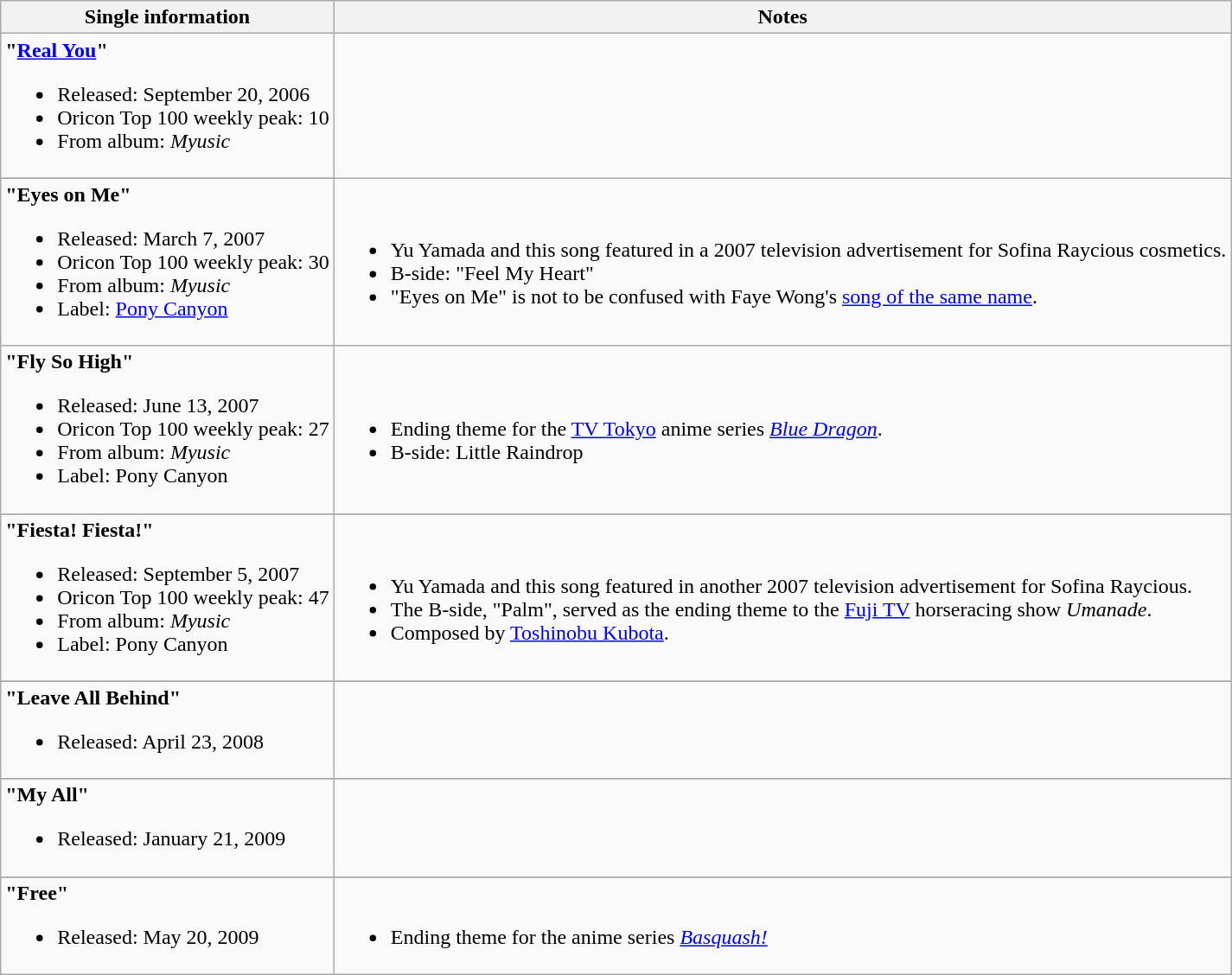<table class="wikitable">
<tr>
<th>Single information</th>
<th>Notes</th>
</tr>
<tr>
<td><strong>"<a href='#'>Real You</a>"</strong><br><ul><li>Released: September 20, 2006</li><li>Oricon Top 100 weekly peak: 10</li><li>From album: <em>Myusic</em></li></ul></td>
</tr>
<tr>
</tr>
<tr>
<td><strong>"Eyes on Me"</strong><br><ul><li>Released: March 7, 2007</li><li>Oricon Top 100 weekly peak: 30</li><li>From album: <em>Myusic</em></li><li>Label: <a href='#'>Pony Canyon</a></li></ul></td>
<td><br><ul><li>Yu Yamada and this song featured in a 2007 television advertisement for Sofina Raycious cosmetics.</li><li>B-side: "Feel My Heart"</li><li>"Eyes on Me" is not to be confused with Faye Wong's <a href='#'>song of the same name</a>.</li></ul></td>
</tr>
<tr>
<td><strong>"Fly So High"</strong><br><ul><li>Released: June 13, 2007</li><li>Oricon Top 100 weekly peak: 27</li><li>From album: <em>Myusic</em></li><li>Label: Pony Canyon</li></ul></td>
<td align="left"><br><ul><li>Ending theme for the <a href='#'>TV Tokyo</a> anime series <em><a href='#'>Blue Dragon</a></em>.</li><li>B-side: Little Raindrop</li></ul></td>
</tr>
<tr>
</tr>
<tr>
<td><strong>"Fiesta! Fiesta!"</strong><br><ul><li>Released: September 5, 2007</li><li>Oricon Top 100 weekly peak: 47</li><li>From album: <em>Myusic</em></li><li>Label: Pony Canyon</li></ul></td>
<td><br><ul><li>Yu Yamada and this song featured in another 2007 television advertisement for Sofina Raycious.</li><li>The B-side, "Palm", served as the ending theme to the <a href='#'>Fuji TV</a> horseracing show <em>Umanade</em>.</li><li>Composed by <a href='#'>Toshinobu Kubota</a>.</li></ul></td>
</tr>
<tr>
</tr>
<tr>
<td><strong>"Leave All Behind"</strong><br><ul><li>Released: April 23, 2008</li></ul></td>
<td></td>
</tr>
<tr>
</tr>
<tr>
<td><strong>"My All"</strong><br><ul><li>Released: January 21, 2009</li></ul></td>
<td></td>
</tr>
<tr>
</tr>
<tr>
<td><strong>"Free"</strong><br><ul><li>Released: May 20, 2009</li></ul></td>
<td><br><ul><li>Ending theme for the anime series <em><a href='#'>Basquash!</a></em></li></ul></td>
</tr>
</table>
